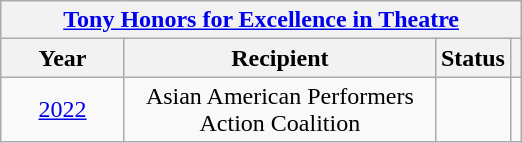<table class="wikitable sortable" style="text-align: center">
<tr>
<th colspan="4" style="text-align:center;"><strong><a href='#'>Tony Honors for Excellence in Theatre</a></strong></th>
</tr>
<tr style="background:#ebft5ff;">
<th style="width:075px;">Year</th>
<th style="width:200px;">Recipient</th>
<th>Status</th>
<th></th>
</tr>
<tr>
<td><a href='#'>2022</a></td>
<td>Asian American Performers Action Coalition</td>
<td></td>
<td></td>
</tr>
</table>
